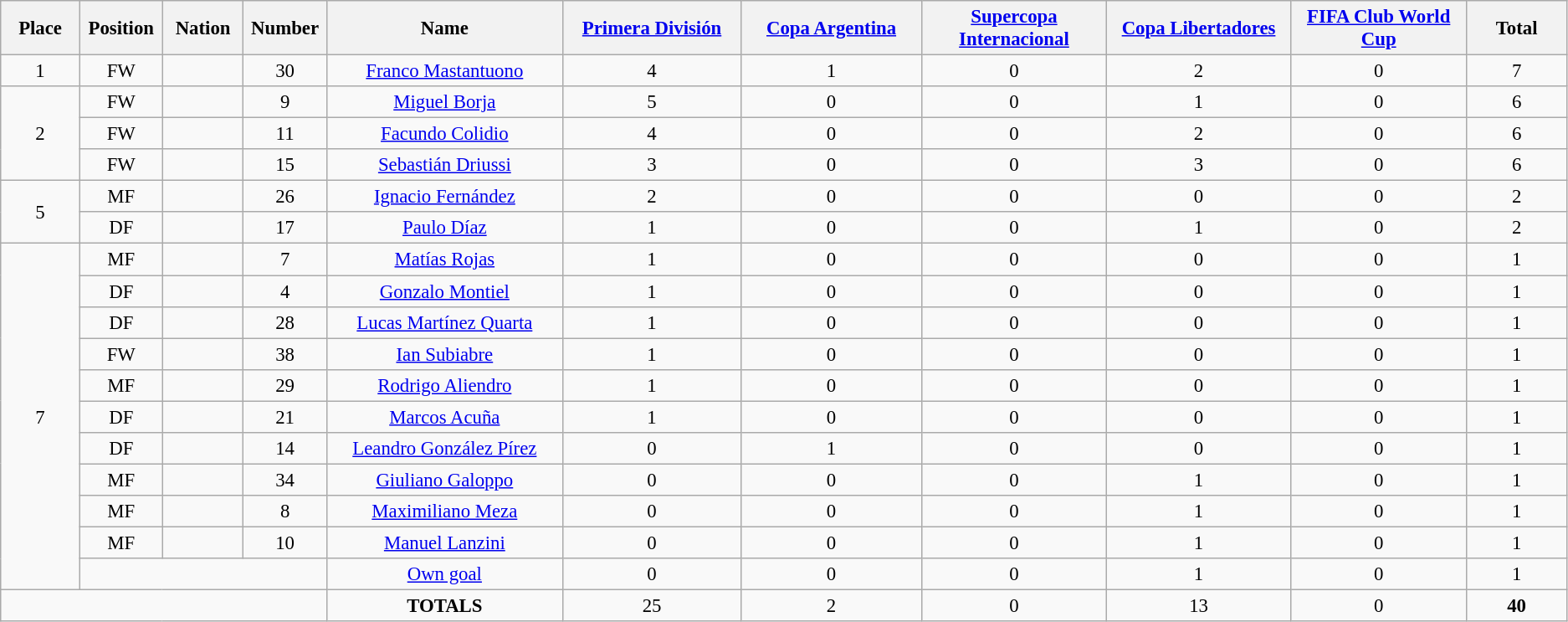<table class="wikitable" style="font-size: 95%; text-align: center;">
<tr>
<th width=60>Place</th>
<th width=60>Position</th>
<th width=60>Nation</th>
<th width=60>Number</th>
<th width=200>Name</th>
<th width=150><a href='#'>Primera División</a></th>
<th width=150><a href='#'>Copa Argentina</a></th>
<th width=150><a href='#'>Supercopa Internacional</a></th>
<th width=150><a href='#'>Copa Libertadores</a></th>
<th width=150><a href='#'>FIFA Club World Cup</a></th>
<th width=80><strong>Total</strong></th>
</tr>
<tr>
<td>1</td>
<td>FW</td>
<td></td>
<td>30</td>
<td><a href='#'>Franco Mastantuono</a></td>
<td>4</td>
<td>1</td>
<td>0</td>
<td>2</td>
<td>0</td>
<td>7</td>
</tr>
<tr>
<td rowspan="3">2</td>
<td>FW</td>
<td></td>
<td>9</td>
<td><a href='#'>Miguel Borja</a></td>
<td>5</td>
<td>0</td>
<td>0</td>
<td>1</td>
<td>0</td>
<td>6</td>
</tr>
<tr>
<td>FW</td>
<td></td>
<td>11</td>
<td><a href='#'>Facundo Colidio</a></td>
<td>4</td>
<td>0</td>
<td>0</td>
<td>2</td>
<td>0</td>
<td>6</td>
</tr>
<tr>
<td>FW</td>
<td></td>
<td>15</td>
<td><a href='#'>Sebastián Driussi</a></td>
<td>3</td>
<td>0</td>
<td>0</td>
<td>3</td>
<td>0</td>
<td>6</td>
</tr>
<tr>
<td rowspan="2">5</td>
<td>MF</td>
<td></td>
<td>26</td>
<td><a href='#'>Ignacio Fernández</a></td>
<td>2</td>
<td>0</td>
<td>0</td>
<td>0</td>
<td>0</td>
<td>2</td>
</tr>
<tr>
<td>DF</td>
<td></td>
<td>17</td>
<td><a href='#'>Paulo Díaz</a></td>
<td>1</td>
<td>0</td>
<td>0</td>
<td>1</td>
<td>0</td>
<td>2</td>
</tr>
<tr>
<td rowspan="11">7</td>
<td>MF</td>
<td></td>
<td>7</td>
<td><a href='#'>Matías Rojas</a></td>
<td>1</td>
<td>0</td>
<td>0</td>
<td>0</td>
<td>0</td>
<td>1</td>
</tr>
<tr>
<td>DF</td>
<td></td>
<td>4</td>
<td><a href='#'>Gonzalo Montiel</a></td>
<td>1</td>
<td>0</td>
<td>0</td>
<td>0</td>
<td>0</td>
<td>1</td>
</tr>
<tr>
<td>DF</td>
<td></td>
<td>28</td>
<td><a href='#'>Lucas Martínez Quarta</a></td>
<td>1</td>
<td>0</td>
<td>0</td>
<td>0</td>
<td>0</td>
<td>1</td>
</tr>
<tr>
<td>FW</td>
<td></td>
<td>38</td>
<td><a href='#'>Ian Subiabre</a></td>
<td>1</td>
<td>0</td>
<td>0</td>
<td>0</td>
<td>0</td>
<td>1</td>
</tr>
<tr>
<td>MF</td>
<td></td>
<td>29</td>
<td><a href='#'>Rodrigo Aliendro</a></td>
<td>1</td>
<td>0</td>
<td>0</td>
<td>0</td>
<td>0</td>
<td>1</td>
</tr>
<tr>
<td>DF</td>
<td></td>
<td>21</td>
<td><a href='#'>Marcos Acuña</a></td>
<td>1</td>
<td>0</td>
<td>0</td>
<td>0</td>
<td>0</td>
<td>1</td>
</tr>
<tr>
<td>DF</td>
<td></td>
<td>14</td>
<td><a href='#'>Leandro González Pírez</a></td>
<td>0</td>
<td>1</td>
<td>0</td>
<td>0</td>
<td>0</td>
<td>1</td>
</tr>
<tr>
<td>MF</td>
<td></td>
<td>34</td>
<td><a href='#'>Giuliano Galoppo</a></td>
<td>0</td>
<td>0</td>
<td>0</td>
<td>1</td>
<td>0</td>
<td>1</td>
</tr>
<tr>
<td>MF</td>
<td></td>
<td>8</td>
<td><a href='#'>Maximiliano Meza</a></td>
<td>0</td>
<td>0</td>
<td>0</td>
<td>1</td>
<td>0</td>
<td>1</td>
</tr>
<tr>
<td>MF</td>
<td></td>
<td>10</td>
<td><a href='#'>Manuel Lanzini</a></td>
<td>0</td>
<td>0</td>
<td>0</td>
<td>1</td>
<td>0</td>
<td>1</td>
</tr>
<tr>
<td colspan="3"></td>
<td><a href='#'>Own goal</a></td>
<td>0</td>
<td>0</td>
<td>0</td>
<td>1</td>
<td>0</td>
<td>1</td>
</tr>
<tr>
<td colspan="4"></td>
<td><strong>TOTALS</strong></td>
<td>25</td>
<td>2</td>
<td>0</td>
<td>13</td>
<td>0</td>
<td><strong>40</strong></td>
</tr>
</table>
